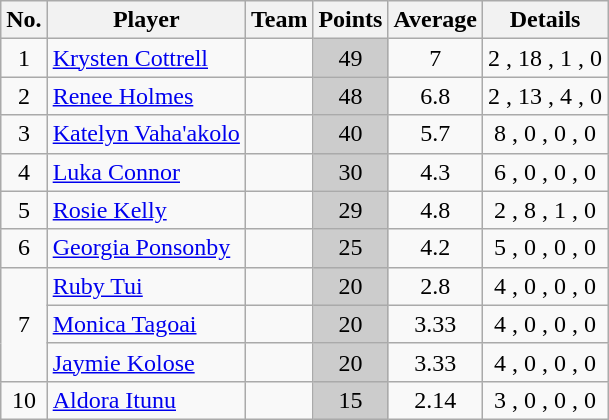<table class="wikitable sortable" style="text-align:center">
<tr>
<th>No.</th>
<th>Player</th>
<th>Team</th>
<th>Points</th>
<th>Average</th>
<th>Details</th>
</tr>
<tr>
<td>1</td>
<td style="text-align:left"> <a href='#'>Krysten Cottrell</a></td>
<td style="text-align:left"> </td>
<td style="background:#ccc">49</td>
<td>7</td>
<td>2 , 18 , 1 , 0 </td>
</tr>
<tr>
<td>2</td>
<td style="text-align:left"> <a href='#'>Renee Holmes</a></td>
<td style="text-align:left"> </td>
<td style="background:#ccc">48</td>
<td>6.8</td>
<td>2 , 13 , 4 , 0 </td>
</tr>
<tr>
<td>3</td>
<td style="text-align:left"> <a href='#'>Katelyn Vaha'akolo</a></td>
<td style="text-align:left"> </td>
<td style="background:#ccc">40</td>
<td>5.7</td>
<td>8 , 0 , 0 , 0 </td>
</tr>
<tr>
<td>4</td>
<td style="text-align:left"> <a href='#'>Luka Connor</a></td>
<td style="text-align:left"> </td>
<td style="background:#ccc">30</td>
<td>4.3</td>
<td>6 , 0 , 0 , 0 </td>
</tr>
<tr>
<td>5</td>
<td style="text-align:left"> <a href='#'>Rosie Kelly</a></td>
<td style="text-align:left"> </td>
<td style="background:#ccc">29</td>
<td>4.8</td>
<td>2 , 8 , 1 , 0 </td>
</tr>
<tr>
<td>6</td>
<td style="text-align:left"> <a href='#'>Georgia Ponsonby</a></td>
<td style="text-align:left"> </td>
<td style="background:#ccc">25</td>
<td>4.2</td>
<td>5 , 0 , 0 , 0 </td>
</tr>
<tr>
<td rowspan="3">7</td>
<td style="text-align:left"> <a href='#'>Ruby Tui</a></td>
<td style="text-align:left"> </td>
<td style="background:#ccc">20</td>
<td>2.8</td>
<td>4 , 0 , 0 , 0 </td>
</tr>
<tr>
<td style="text-align:left"> <a href='#'>Monica Tagoai</a></td>
<td style="text-align:left"> </td>
<td style="background:#ccc">20</td>
<td>3.33</td>
<td>4 , 0 , 0 , 0 </td>
</tr>
<tr>
<td style="text-align:left"> <a href='#'>Jaymie Kolose</a></td>
<td style="text-align:left"> </td>
<td style="background:#ccc">20</td>
<td>3.33</td>
<td>4 , 0 , 0 , 0 </td>
</tr>
<tr>
<td>10</td>
<td style="text-align:left"> <a href='#'>Aldora Itunu</a></td>
<td style="text-align:left"> </td>
<td style="background:#ccc">15</td>
<td>2.14</td>
<td>3 , 0 , 0 , 0 </td>
</tr>
</table>
